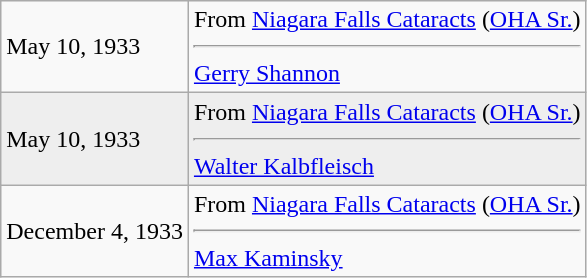<table class="wikitable">
<tr>
<td>May 10, 1933</td>
<td valign="top">From <a href='#'>Niagara Falls Cataracts</a> (<a href='#'>OHA Sr.</a>)<hr><a href='#'>Gerry Shannon</a></td>
</tr>
<tr style="background:#eee;">
<td>May 10, 1933</td>
<td valign="top">From <a href='#'>Niagara Falls Cataracts</a> (<a href='#'>OHA Sr.</a>)<hr><a href='#'>Walter Kalbfleisch</a></td>
</tr>
<tr>
<td>December 4, 1933</td>
<td valign="top">From <a href='#'>Niagara Falls Cataracts</a> (<a href='#'>OHA Sr.</a>)<hr><a href='#'>Max Kaminsky</a></td>
</tr>
</table>
